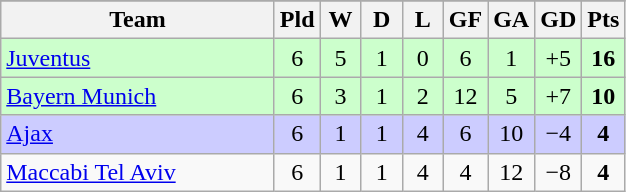<table class="wikitable" style="text-align:center">
<tr>
</tr>
<tr>
<th width=175>Team</th>
<th width=20>Pld</th>
<th width=20>W</th>
<th width=20>D</th>
<th width=20>L</th>
<th width=20>GF</th>
<th width=20>GA</th>
<th width=20>GD</th>
<th width=20>Pts</th>
</tr>
<tr bgcolor="#ccffcc">
<td align=left> <a href='#'>Juventus</a></td>
<td>6</td>
<td>5</td>
<td>1</td>
<td>0</td>
<td>6</td>
<td>1</td>
<td>+5</td>
<td><strong>16</strong></td>
</tr>
<tr bgcolor="#ccffcc">
<td align=left> <a href='#'>Bayern Munich</a></td>
<td>6</td>
<td>3</td>
<td>1</td>
<td>2</td>
<td>12</td>
<td>5</td>
<td>+7</td>
<td><strong>10</strong></td>
</tr>
<tr bgcolor="#ccccff">
<td align=left> <a href='#'>Ajax</a></td>
<td>6</td>
<td>1</td>
<td>1</td>
<td>4</td>
<td>6</td>
<td>10</td>
<td>−4</td>
<td><strong>4</strong></td>
</tr>
<tr bgcolor=>
<td align=left> <a href='#'>Maccabi Tel Aviv</a></td>
<td>6</td>
<td>1</td>
<td>1</td>
<td>4</td>
<td>4</td>
<td>12</td>
<td>−8</td>
<td><strong>4</strong></td>
</tr>
</table>
